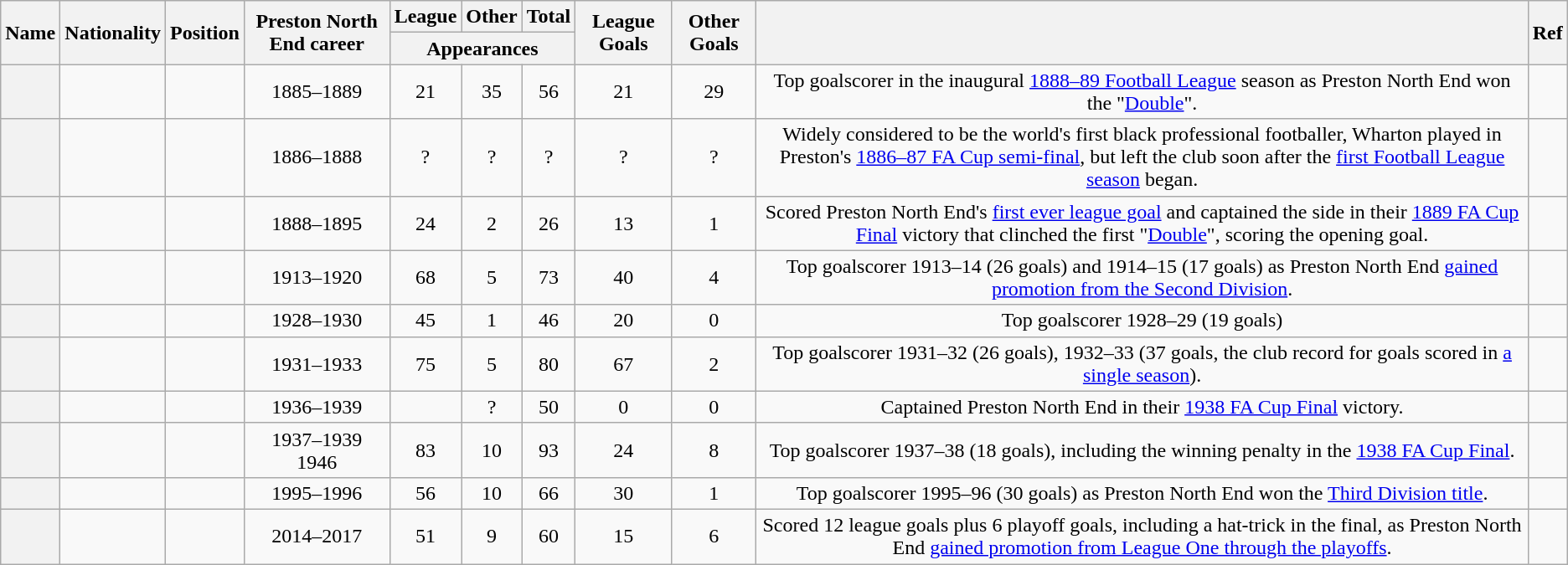<table class="wikitable plainrowheaders sortable" style="text-align:center">
<tr>
<th rowspan="2" scope=col>Name</th>
<th rowspan="2" scope=col>Nationality</th>
<th rowspan="2" scope=col>Position</th>
<th rowspan="2" scope=col>Preston North End career</th>
<th scope=col>League</th>
<th scope=col>Other</th>
<th scope=col>Total</th>
<th rowspan="2" scope=col>League Goals</th>
<th rowspan="2" scope=col>Other Goals</th>
<th rowspan="2" style="width:200;" scope=col></th>
<th rowspan="2" scope=col class=unsortable>Ref</th>
</tr>
<tr class="unsortable">
<th colspan="3">Appearances</th>
</tr>
<tr>
<th scope=row style=text-align:left></th>
<td align="left"></td>
<td></td>
<td>1885–1889</td>
<td>21</td>
<td>35</td>
<td>56</td>
<td>21</td>
<td>29</td>
<td>Top goalscorer in the inaugural <a href='#'>1888–89 Football League</a> season as Preston North End won the "<a href='#'>Double</a>".</td>
<td></td>
</tr>
<tr>
<th scope=row style=text-align:left></th>
<td align="left"></td>
<td></td>
<td>1886–1888</td>
<td>?</td>
<td>?</td>
<td>?</td>
<td>?</td>
<td>?</td>
<td>Widely considered to be the world's first black professional footballer, Wharton played in Preston's <a href='#'>1886–87 FA Cup semi-final</a>, but left the club soon after the <a href='#'>first Football League season</a> began.</td>
<td></td>
</tr>
<tr>
<th scope=row style=text-align:left></th>
<td align="left"></td>
<td></td>
<td>1888–1895</td>
<td>24</td>
<td>2</td>
<td>26</td>
<td>13</td>
<td>1</td>
<td>Scored Preston North End's <a href='#'>first ever league goal</a> and captained the side in their <a href='#'>1889 FA Cup Final</a> victory that clinched the first "<a href='#'>Double</a>", scoring the opening goal.</td>
<td></td>
</tr>
<tr>
<th scope=row style=text-align:left></th>
<td align="left"></td>
<td></td>
<td>1913–1920</td>
<td>68</td>
<td>5</td>
<td>73</td>
<td>40</td>
<td>4</td>
<td>Top goalscorer 1913–14 (26 goals) and 1914–15 (17 goals) as Preston North End <a href='#'>gained promotion from the Second Division</a>.</td>
<td></td>
</tr>
<tr>
<th scope=row style=text-align:left></th>
<td align="left"></td>
<td></td>
<td>1928–1930</td>
<td>45</td>
<td>1</td>
<td>46</td>
<td>20</td>
<td>0</td>
<td>Top goalscorer 1928–29 (19 goals)</td>
<td></td>
</tr>
<tr>
<th scope=row style=text-align:left></th>
<td align="left"></td>
<td></td>
<td>1931–1933</td>
<td>75</td>
<td>5</td>
<td>80</td>
<td>67</td>
<td>2</td>
<td>Top goalscorer 1931–32 (26 goals), 1932–33 (37 goals, the club record for goals scored in <a href='#'>a single season</a>).</td>
<td><br></td>
</tr>
<tr>
<th scope=row style=text-align:left></th>
<td align="left"></td>
<td></td>
<td>1936–1939</td>
<td></td>
<td>?</td>
<td>50</td>
<td>0</td>
<td>0</td>
<td>Captained Preston North End in their <a href='#'>1938 FA Cup Final</a> victory.</td>
<td></td>
</tr>
<tr>
<th scope=row style=text-align:left></th>
<td align="left"></td>
<td></td>
<td>1937–1939<br>1946</td>
<td>83</td>
<td>10</td>
<td>93</td>
<td>24</td>
<td>8</td>
<td>Top goalscorer 1937–38 (18 goals), including the winning penalty in the <a href='#'>1938 FA Cup Final</a>.</td>
<td></td>
</tr>
<tr>
<th scope=row style=text-align:left></th>
<td align="left"></td>
<td></td>
<td>1995–1996</td>
<td>56</td>
<td>10</td>
<td>66</td>
<td>30</td>
<td>1</td>
<td>Top goalscorer 1995–96 (30 goals) as Preston North End won the <a href='#'>Third Division title</a>.</td>
<td><br></td>
</tr>
<tr>
<th scope=row style=text-align:left></th>
<td align="left"></td>
<td></td>
<td>2014–2017</td>
<td>51</td>
<td>9</td>
<td>60</td>
<td>15</td>
<td>6</td>
<td>Scored 12 league goals plus 6 playoff goals, including a hat-trick in the final, as Preston North End <a href='#'>gained promotion from League One through the playoffs</a>.</td>
<td></td>
</tr>
</table>
